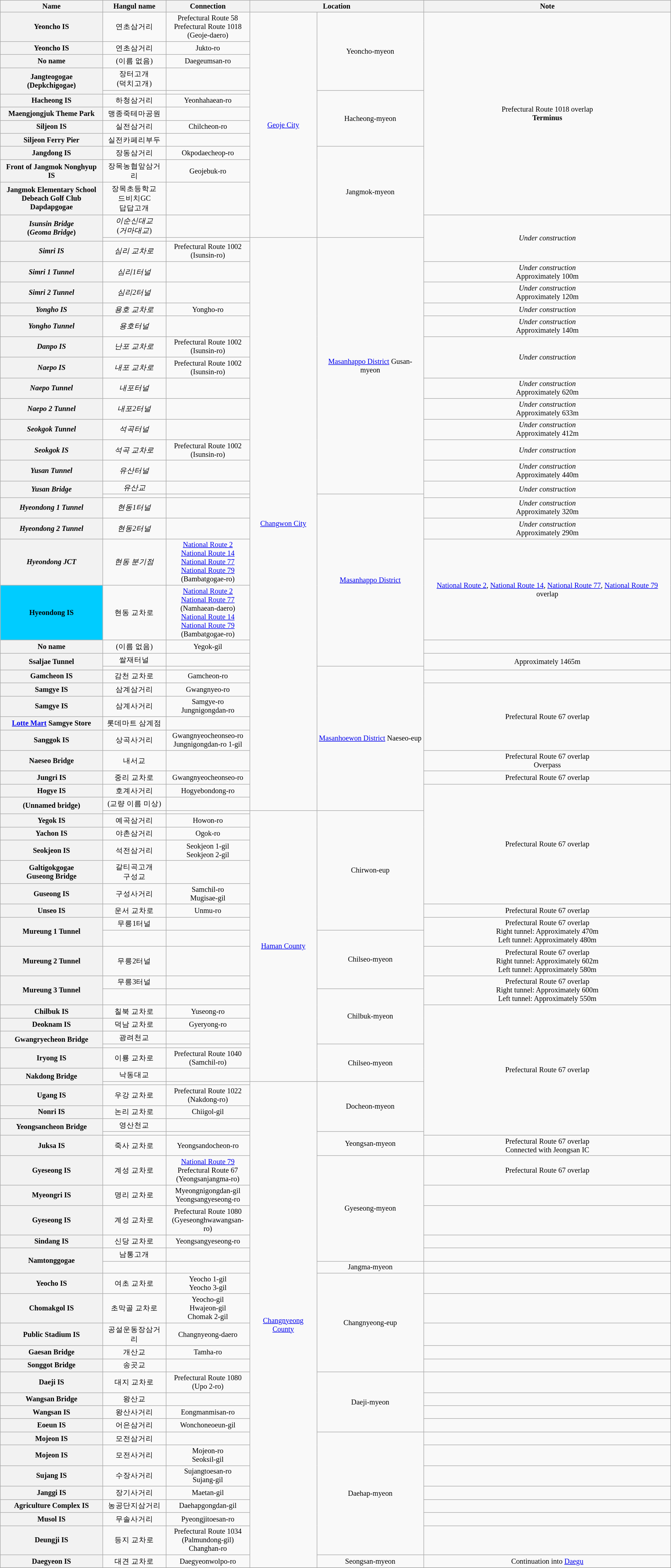<table class="wikitable" style="font-size: 85%; text-align: center;">
<tr>
<th>Name </th>
<th>Hangul name</th>
<th>Connection</th>
<th colspan="2">Location</th>
<th>Note</th>
</tr>
<tr>
<th>Yeoncho IS</th>
<td>연초삼거리</td>
<td>Prefectural Route 58<br>Prefectural Route 1018<br>(Geoje-daero)</td>
<td rowspan=13><a href='#'>Geoje City</a></td>
<td rowspan=4>Yeoncho-myeon</td>
<td rowspan=12>Prefectural Route 1018 overlap<br><strong>Terminus</strong></td>
</tr>
<tr>
<th>Yeoncho IS</th>
<td>연초삼거리</td>
<td>Jukto-ro</td>
</tr>
<tr>
<th>No name</th>
<td>(이름 없음)</td>
<td>Daegeumsan-ro</td>
</tr>
<tr>
<th rowspan=2>Jangteogogae<br>(Depkchigogae)</th>
<td>장터고개<br>(덕치고개)</td>
<td></td>
</tr>
<tr>
<td></td>
<td></td>
<td rowspan=5>Hacheong-myeon</td>
</tr>
<tr>
<th>Hacheong IS</th>
<td>하청삼거리</td>
<td>Yeonhahaean-ro</td>
</tr>
<tr>
<th>Maengjongjuk Theme Park</th>
<td>맹종죽테마공원</td>
<td></td>
</tr>
<tr>
<th>Siljeon IS</th>
<td>실전삼거리</td>
<td>Chilcheon-ro</td>
</tr>
<tr>
<th>Siljeon Ferry Pier</th>
<td>실전카페리부두</td>
<td></td>
</tr>
<tr>
<th>Jangdong IS</th>
<td>장동삼거리</td>
<td>Okpodaecheop-ro</td>
<td rowspan=4>Jangmok-myeon</td>
</tr>
<tr>
<th>Front of Jangmok Nonghyup IS</th>
<td>장목농협앞삼거리</td>
<td>Geojebuk-ro</td>
</tr>
<tr>
<th>Jangmok Elementary School<br>Debeach Golf Club<br>Dapdapgogae</th>
<td>장목초등학교<br>드비치GC<br>답답고개</td>
<td></td>
</tr>
<tr>
<th rowspan=2><em>Isunsin Bridge</em><br>(<em>Geoma Bridge</em>)</th>
<td><em>이순신대교</em><br>(<em>거마대교</em>)</td>
<td></td>
<td rowspan=3><em>Under construction</em></td>
</tr>
<tr>
<td></td>
<td></td>
<td rowspan=31><a href='#'>Changwon City</a></td>
<td rowspan=14><a href='#'>Masanhappo District</a> Gusan-myeon</td>
</tr>
<tr>
<th><em>Simri IS</em></th>
<td><em>심리 교차로</em></td>
<td>Prefectural Route 1002<br>(Isunsin-ro)</td>
</tr>
<tr>
<th><em>Simri 1 Tunnel</em></th>
<td><em>심리1터널</em></td>
<td></td>
<td><em>Under construction</em><br>Approximately 100m</td>
</tr>
<tr>
<th><em>Simri 2 Tunnel</em></th>
<td><em>심리2터널</em></td>
<td></td>
<td><em>Under construction</em><br>Approximately 120m</td>
</tr>
<tr>
<th><em>Yongho IS</em></th>
<td><em>용호 교차로</em></td>
<td>Yongho-ro</td>
<td><em>Under construction</em></td>
</tr>
<tr>
<th><em>Yongho Tunnel</em></th>
<td><em>용호터널</em></td>
<td></td>
<td><em>Under construction</em><br>Approximately 140m</td>
</tr>
<tr>
<th><em>Danpo IS</em></th>
<td><em>난포 교차로</em></td>
<td>Prefectural Route 1002<br>(Isunsin-ro)</td>
<td rowspan=2><em>Under construction</em></td>
</tr>
<tr>
<th><em>Naepo IS</em></th>
<td><em>내포 교차로</em></td>
<td>Prefectural Route 1002<br>(Isunsin-ro)</td>
</tr>
<tr>
<th><em>Naepo Tunnel</em></th>
<td><em>내포터널</em></td>
<td></td>
<td><em>Under construction</em><br>Approximately 620m</td>
</tr>
<tr>
<th><em>Naepo 2 Tunnel</em></th>
<td><em>내포2터널</em></td>
<td></td>
<td><em>Under construction</em><br>Approximately 633m</td>
</tr>
<tr>
<th><em>Seokgok Tunnel</em></th>
<td><em>석곡터널</em></td>
<td></td>
<td><em>Under construction</em><br>Approximately 412m</td>
</tr>
<tr>
<th><em>Seokgok IS</em></th>
<td><em>석곡 교차로</em></td>
<td>Prefectural Route 1002<br>(Isunsin-ro)</td>
<td><em>Under construction</em></td>
</tr>
<tr>
<th><em>Yusan Tunnel</em></th>
<td><em>유산터널</em></td>
<td></td>
<td><em>Under construction</em><br>Approximately 440m</td>
</tr>
<tr>
<th rowspan=2><em>Yusan Bridge</em></th>
<td><em>유산교</em></td>
<td></td>
<td rowspan=2><em>Under construction</em></td>
</tr>
<tr>
<td></td>
<td></td>
<td rowspan=7><a href='#'>Masanhappo District</a></td>
</tr>
<tr>
<th><em>Hyeondong 1 Tunnel</em></th>
<td><em>현동1터널</em></td>
<td></td>
<td><em>Under construction</em><br>Approximately 320m</td>
</tr>
<tr>
<th><em>Hyeondong 2 Tunnel</em></th>
<td><em>현동2터널</em></td>
<td></td>
<td><em>Under construction</em><br>Approximately 290m</td>
</tr>
<tr>
<th><em>Hyeondong JCT</em></th>
<td><em>현동 분기점</em></td>
<td><a href='#'>National Route 2</a><br><a href='#'>National Route 14</a><br><a href='#'>National Route 77</a><br><a href='#'>National Route 79</a><br>(Bambatgogae-ro)</td>
<td rowspan=2><a href='#'>National Route 2</a>, <a href='#'>National Route 14</a>, <a href='#'>National Route 77</a>, <a href='#'>National Route 79</a> overlap</td>
</tr>
<tr>
<th style="background-color: #00CCFF;">Hyeondong IS</th>
<td>현동 교차로</td>
<td><a href='#'>National Route 2</a><br><a href='#'>National Route 77</a><br>(Namhaean-daero)<br><a href='#'>National Route 14</a><br><a href='#'>National Route 79</a><br>(Bambatgogae-ro)</td>
</tr>
<tr>
<th>No name</th>
<td>(이름 없음)</td>
<td>Yegok-gil</td>
<td></td>
</tr>
<tr>
<th rowspan=2>Ssaljae Tunnel</th>
<td>쌀재터널</td>
<td></td>
<td rowspan=2>Approximately 1465m</td>
</tr>
<tr>
<td></td>
<td></td>
<td rowspan=10><a href='#'>Masanhoewon District</a> Naeseo-eup</td>
</tr>
<tr>
<th>Gamcheon IS</th>
<td>감천 교차로</td>
<td>Gamcheon-ro</td>
<td></td>
</tr>
<tr>
<th>Samgye IS</th>
<td>삼계삼거리</td>
<td>Gwangnyeo-ro</td>
<td rowspan=4>Prefectural Route 67 overlap</td>
</tr>
<tr>
<th>Samgye IS</th>
<td>삼계사거리</td>
<td>Samgye-ro<br>Jungnigongdan-ro</td>
</tr>
<tr>
<th><a href='#'>Lotte Mart</a> Samgye Store</th>
<td>롯데마트 삼계점</td>
<td></td>
</tr>
<tr>
<th>Sanggok IS</th>
<td>상곡사거리</td>
<td>Gwangnyeocheonseo-ro<br>Jungnigongdan-ro 1-gil</td>
</tr>
<tr>
<th>Naeseo Bridge</th>
<td>내서교</td>
<td></td>
<td>Prefectural Route 67 overlap<br>Overpass</td>
</tr>
<tr>
<th>Jungri IS</th>
<td>중리 교차로</td>
<td>Gwangnyeocheonseo-ro</td>
<td>Prefectural Route 67 overlap</td>
</tr>
<tr>
<th>Hogye IS</th>
<td>호계사거리</td>
<td>Hogyebondong-ro</td>
<td rowspan=8>Prefectural Route 67 overlap</td>
</tr>
<tr>
<th rowspan=2>(Unnamed bridge)</th>
<td>(교량 이름 미상)</td>
<td></td>
</tr>
<tr>
<td></td>
<td></td>
<td rowspan=18><a href='#'>Haman County</a></td>
<td rowspan=8>Chirwon-eup</td>
</tr>
<tr>
<th>Yegok IS</th>
<td>예곡삼거리</td>
<td>Howon-ro</td>
</tr>
<tr>
<th>Yachon IS</th>
<td>야촌삼거리</td>
<td>Ogok-ro</td>
</tr>
<tr>
<th>Seokjeon IS</th>
<td>석전삼거리</td>
<td>Seokjeon 1-gil<br>Seokjeon 2-gil</td>
</tr>
<tr>
<th>Galtigokgogae<br>Guseong Bridge</th>
<td>갈티곡고개<br>구성교</td>
<td></td>
</tr>
<tr>
<th>Guseong IS</th>
<td>구성사거리</td>
<td>Samchil-ro<br>Mugisae-gil</td>
</tr>
<tr>
<th>Unseo IS</th>
<td>운서 교차로</td>
<td>Unmu-ro</td>
<td>Prefectural Route 67 overlap</td>
</tr>
<tr>
<th rowspan=2>Mureung 1 Tunnel</th>
<td>무릉1터널</td>
<td></td>
<td rowspan=2>Prefectural Route 67 overlap<br>Right tunnel: Approximately 470m<br>Left tunnel: Approximately 480m</td>
</tr>
<tr>
<td></td>
<td></td>
<td rowspan=3>Chilseo-myeon</td>
</tr>
<tr>
<th>Mureung 2 Tunnel</th>
<td>무릉2터널</td>
<td></td>
<td>Prefectural Route 67 overlap<br>Right tunnel: Approximately 602m<br>Left tunnel: Approximately 580m</td>
</tr>
<tr>
<th rowspan=2>Mureung 3 Tunnel</th>
<td>무릉3터널</td>
<td></td>
<td rowspan=2>Prefectural Route 67 overlap<br>Right tunnel: Approximately 600m<br>Left tunnel: Approximately 550m</td>
</tr>
<tr>
<td></td>
<td></td>
<td rowspan=4>Chilbuk-myeon</td>
</tr>
<tr>
<th>Chilbuk IS</th>
<td>칠북 교차로</td>
<td>Yuseong-ro</td>
<td rowspan=11>Prefectural Route 67 overlap</td>
</tr>
<tr>
<th>Deoknam IS</th>
<td>덕남 교차로</td>
<td>Gyeryong-ro</td>
</tr>
<tr>
<th rowspan=2>Gwangryecheon Bridge</th>
<td>광려천교</td>
<td></td>
</tr>
<tr>
<td></td>
<td></td>
<td rowspan=3>Chilseo-myeon</td>
</tr>
<tr>
<th>Iryong IS</th>
<td>이룡 교차로</td>
<td>Prefectural Route 1040<br>(Samchil-ro)</td>
</tr>
<tr>
<th rowspan=2>Nakdong Bridge</th>
<td>낙동대교</td>
<td></td>
</tr>
<tr>
<td></td>
<td></td>
<td rowspan=29><a href='#'>Changnyeong County</a></td>
<td rowspan=4>Docheon-myeon</td>
</tr>
<tr>
<th>Ugang IS</th>
<td>우강 교차로</td>
<td>Prefectural Route 1022<br>(Nakdong-ro)</td>
</tr>
<tr>
<th>Nonri IS</th>
<td>논리 교차로</td>
<td>Chiigol-gil</td>
</tr>
<tr>
<th rowspan=2>Yeongsancheon Bridge</th>
<td>영산천교</td>
<td></td>
</tr>
<tr>
<td></td>
<td></td>
<td rowspan=2>Yeongsan-myeon</td>
</tr>
<tr>
<th>Juksa IS</th>
<td>죽사 교차로</td>
<td>Yeongsandocheon-ro</td>
<td>Prefectural Route 67 overlap<br>Connected with Jeongsan IC</td>
</tr>
<tr>
<th>Gyeseong IS</th>
<td>계성 교차로</td>
<td><a href='#'>National Route 79</a><br>Prefectural Route 67<br>(Yeongsanjangma-ro)</td>
<td rowspan=5>Gyeseong-myeon</td>
<td>Prefectural Route 67 overlap</td>
</tr>
<tr>
<th>Myeongri IS</th>
<td>명리 교차로</td>
<td>Myeongnigongdan-gil<br>Yeongsangyeseong-ro</td>
<td></td>
</tr>
<tr>
<th>Gyeseong IS</th>
<td>계성 교차로</td>
<td>Prefectural Route 1080<br>(Gyeseonghwawangsan-ro)</td>
<td></td>
</tr>
<tr>
<th>Sindang IS</th>
<td>신당 교차로</td>
<td>Yeongsangyeseong-ro</td>
<td></td>
</tr>
<tr>
<th rowspan=2>Namtonggogae</th>
<td>남통고개</td>
<td></td>
<td></td>
</tr>
<tr>
<td></td>
<td></td>
<td>Jangma-myeon</td>
<td></td>
</tr>
<tr>
<th>Yeocho IS</th>
<td>여초 교차로</td>
<td>Yeocho 1-gil<br>Yeocho 3-gil</td>
<td rowspan=5>Changnyeong-eup</td>
<td></td>
</tr>
<tr>
<th>Chomakgol IS</th>
<td>초막골 교차로</td>
<td>Yeocho-gil<br>Hwajeon-gil<br>Chomak 2-gil</td>
<td></td>
</tr>
<tr>
<th>Public Stadium IS</th>
<td>공설운동장삼거리</td>
<td>Changnyeong-daero</td>
<td></td>
</tr>
<tr>
<th>Gaesan Bridge</th>
<td>개산교</td>
<td>Tamha-ro</td>
<td></td>
</tr>
<tr>
<th>Songgot Bridge</th>
<td>송곳교</td>
<td></td>
<td></td>
</tr>
<tr>
<th>Daeji IS</th>
<td>대지 교차로</td>
<td>Prefectural Route 1080<br>(Upo 2-ro)</td>
<td rowspan=4>Daeji-myeon</td>
<td></td>
</tr>
<tr>
<th>Wangsan Bridge</th>
<td>왕산교</td>
<td></td>
<td></td>
</tr>
<tr>
<th>Wangsan IS</th>
<td>왕산사거리</td>
<td>Eongmanmisan-ro</td>
<td></td>
</tr>
<tr>
<th>Eoeun IS</th>
<td>어은삼거리</td>
<td>Wonchoneoeun-gil</td>
<td></td>
</tr>
<tr>
<th>Mojeon IS</th>
<td>모전삼거리</td>
<td></td>
<td rowspan=7>Daehap-myeon</td>
<td></td>
</tr>
<tr>
<th>Mojeon IS</th>
<td>모전사거리</td>
<td>Mojeon-ro<br>Seoksil-gil</td>
<td></td>
</tr>
<tr>
<th>Sujang IS</th>
<td>수장사거리</td>
<td>Sujangtoesan-ro<br>Sujang-gil</td>
<td></td>
</tr>
<tr>
<th>Janggi IS</th>
<td>장기사거리</td>
<td>Maetan-gil</td>
<td></td>
</tr>
<tr>
<th>Agriculture Complex IS</th>
<td>농공단지삼거리</td>
<td>Daehapgongdan-gil</td>
<td></td>
</tr>
<tr>
<th>Musol IS</th>
<td>무솔사거리</td>
<td>Pyeongjitoesan-ro</td>
<td></td>
</tr>
<tr>
<th>Deungji IS</th>
<td>등지 교차로</td>
<td>Prefectural Route 1034<br>(Palmundong-gil)<br>Changhan-ro</td>
<td></td>
</tr>
<tr>
<th>Daegyeon IS</th>
<td>대견 교차로</td>
<td>Daegyeonwolpo-ro</td>
<td>Seongsan-myeon</td>
<td>Continuation into <a href='#'>Daegu</a></td>
</tr>
<tr>
</tr>
</table>
